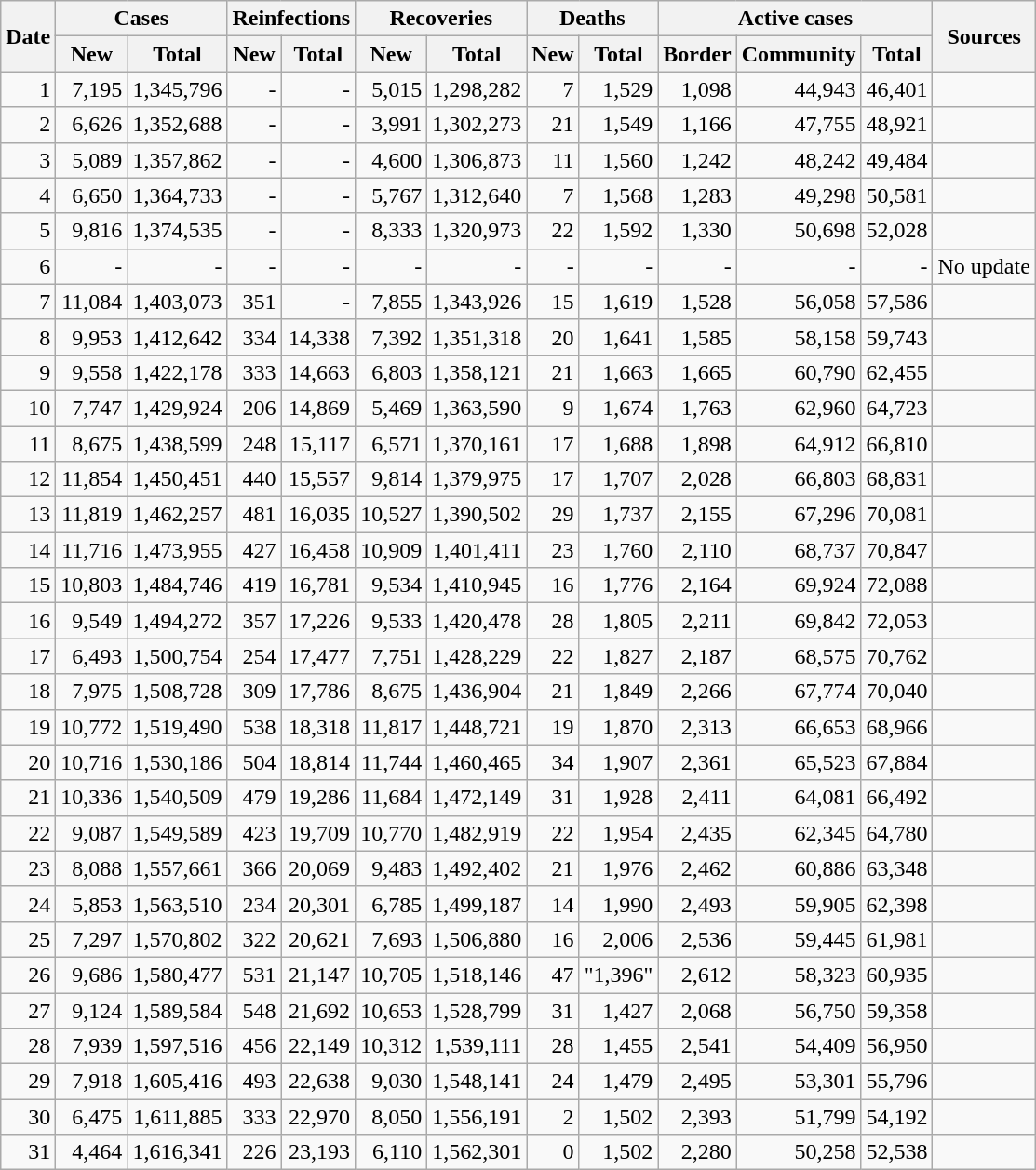<table class="wikitable sortable mw-collapsible mw-collapsed sticky-header-multi sort-under" style="text-align:right;">
<tr>
<th rowspan=2>Date</th>
<th colspan=2>Cases</th>
<th colspan=2>Reinfections</th>
<th colspan=2>Recoveries</th>
<th colspan=2>Deaths</th>
<th colspan=3>Active cases</th>
<th rowspan=2 class="unsortable">Sources</th>
</tr>
<tr>
<th>New</th>
<th>Total</th>
<th>New</th>
<th>Total</th>
<th>New</th>
<th>Total</th>
<th>New</th>
<th>Total</th>
<th>Border</th>
<th>Community</th>
<th>Total</th>
</tr>
<tr>
<td>1</td>
<td>7,195</td>
<td>1,345,796</td>
<td>-</td>
<td>-</td>
<td>5,015</td>
<td>1,298,282</td>
<td>7</td>
<td>1,529</td>
<td>1,098</td>
<td>44,943</td>
<td>46,401</td>
<td></td>
</tr>
<tr>
<td>2</td>
<td>6,626</td>
<td>1,352,688</td>
<td>-</td>
<td>-</td>
<td>3,991</td>
<td>1,302,273</td>
<td>21</td>
<td>1,549</td>
<td>1,166</td>
<td>47,755</td>
<td>48,921</td>
<td></td>
</tr>
<tr>
<td>3</td>
<td>5,089</td>
<td>1,357,862</td>
<td>-</td>
<td>-</td>
<td>4,600</td>
<td>1,306,873</td>
<td>11</td>
<td>1,560</td>
<td>1,242</td>
<td>48,242</td>
<td>49,484</td>
<td></td>
</tr>
<tr>
<td>4</td>
<td>6,650</td>
<td>1,364,733</td>
<td>-</td>
<td>-</td>
<td>5,767</td>
<td>1,312,640</td>
<td>7</td>
<td>1,568</td>
<td>1,283</td>
<td>49,298</td>
<td>50,581</td>
<td></td>
</tr>
<tr>
<td>5</td>
<td>9,816</td>
<td>1,374,535</td>
<td>-</td>
<td>-</td>
<td>8,333</td>
<td>1,320,973</td>
<td>22</td>
<td>1,592</td>
<td>1,330</td>
<td>50,698</td>
<td>52,028</td>
<td></td>
</tr>
<tr>
<td>6</td>
<td>-</td>
<td>-</td>
<td>-</td>
<td>-</td>
<td>-</td>
<td>-</td>
<td>-</td>
<td>-</td>
<td>-</td>
<td>-</td>
<td>-</td>
<td>No update</td>
</tr>
<tr>
<td>7</td>
<td>11,084</td>
<td>1,403,073</td>
<td>351</td>
<td>-</td>
<td>7,855</td>
<td>1,343,926</td>
<td>15</td>
<td>1,619</td>
<td>1,528</td>
<td>56,058</td>
<td>57,586</td>
<td></td>
</tr>
<tr>
<td>8</td>
<td>9,953</td>
<td>1,412,642</td>
<td>334</td>
<td>14,338</td>
<td>7,392</td>
<td>1,351,318</td>
<td>20</td>
<td>1,641</td>
<td>1,585</td>
<td>58,158</td>
<td>59,743</td>
<td></td>
</tr>
<tr>
<td>9</td>
<td>9,558</td>
<td>1,422,178</td>
<td>333</td>
<td>14,663</td>
<td>6,803</td>
<td>1,358,121</td>
<td>21</td>
<td>1,663</td>
<td>1,665</td>
<td>60,790</td>
<td>62,455</td>
<td></td>
</tr>
<tr>
<td>10</td>
<td>7,747</td>
<td>1,429,924</td>
<td>206</td>
<td>14,869</td>
<td>5,469</td>
<td>1,363,590</td>
<td>9</td>
<td>1,674</td>
<td>1,763</td>
<td>62,960</td>
<td>64,723</td>
<td></td>
</tr>
<tr>
<td>11</td>
<td>8,675</td>
<td>1,438,599</td>
<td>248</td>
<td>15,117</td>
<td>6,571</td>
<td>1,370,161</td>
<td>17</td>
<td>1,688</td>
<td>1,898</td>
<td>64,912</td>
<td>66,810</td>
<td></td>
</tr>
<tr>
<td>12</td>
<td>11,854</td>
<td>1,450,451</td>
<td>440</td>
<td>15,557</td>
<td>9,814</td>
<td>1,379,975</td>
<td>17</td>
<td>1,707</td>
<td>2,028</td>
<td>66,803</td>
<td>68,831</td>
<td></td>
</tr>
<tr>
<td>13</td>
<td>11,819</td>
<td>1,462,257</td>
<td>481</td>
<td>16,035</td>
<td>10,527</td>
<td>1,390,502</td>
<td>29</td>
<td>1,737</td>
<td>2,155</td>
<td>67,296</td>
<td>70,081</td>
<td></td>
</tr>
<tr>
<td>14</td>
<td>11,716</td>
<td>1,473,955</td>
<td>427</td>
<td>16,458</td>
<td>10,909</td>
<td>1,401,411</td>
<td>23</td>
<td>1,760</td>
<td>2,110</td>
<td>68,737</td>
<td>70,847</td>
<td></td>
</tr>
<tr>
<td>15</td>
<td>10,803</td>
<td>1,484,746</td>
<td>419</td>
<td>16,781</td>
<td>9,534</td>
<td>1,410,945</td>
<td>16</td>
<td>1,776</td>
<td>2,164</td>
<td>69,924</td>
<td>72,088</td>
<td></td>
</tr>
<tr>
<td>16</td>
<td>9,549</td>
<td>1,494,272</td>
<td>357</td>
<td>17,226</td>
<td>9,533</td>
<td>1,420,478</td>
<td>28</td>
<td>1,805</td>
<td>2,211</td>
<td>69,842</td>
<td>72,053</td>
<td></td>
</tr>
<tr>
<td>17</td>
<td>6,493</td>
<td>1,500,754</td>
<td>254</td>
<td>17,477</td>
<td>7,751</td>
<td>1,428,229</td>
<td>22</td>
<td>1,827</td>
<td>2,187</td>
<td>68,575</td>
<td>70,762</td>
<td></td>
</tr>
<tr>
<td>18</td>
<td>7,975</td>
<td>1,508,728</td>
<td>309</td>
<td>17,786</td>
<td>8,675</td>
<td>1,436,904</td>
<td>21</td>
<td>1,849</td>
<td>2,266</td>
<td>67,774</td>
<td>70,040</td>
<td></td>
</tr>
<tr>
<td>19</td>
<td>10,772</td>
<td>1,519,490</td>
<td>538</td>
<td>18,318</td>
<td>11,817</td>
<td>1,448,721</td>
<td>19</td>
<td>1,870</td>
<td>2,313</td>
<td>66,653</td>
<td>68,966</td>
<td></td>
</tr>
<tr>
<td>20</td>
<td>10,716</td>
<td>1,530,186</td>
<td>504</td>
<td>18,814</td>
<td>11,744</td>
<td>1,460,465</td>
<td>34</td>
<td>1,907</td>
<td>2,361</td>
<td>65,523</td>
<td>67,884</td>
<td></td>
</tr>
<tr>
<td>21</td>
<td>10,336</td>
<td>1,540,509</td>
<td>479</td>
<td>19,286</td>
<td>11,684</td>
<td>1,472,149</td>
<td>31</td>
<td>1,928</td>
<td>2,411</td>
<td>64,081</td>
<td>66,492</td>
<td></td>
</tr>
<tr>
<td>22</td>
<td>9,087</td>
<td>1,549,589</td>
<td>423</td>
<td>19,709</td>
<td>10,770</td>
<td>1,482,919</td>
<td>22</td>
<td>1,954</td>
<td>2,435</td>
<td>62,345</td>
<td>64,780</td>
<td></td>
</tr>
<tr>
<td>23</td>
<td>8,088</td>
<td>1,557,661</td>
<td>366</td>
<td>20,069</td>
<td>9,483</td>
<td>1,492,402</td>
<td>21</td>
<td>1,976</td>
<td>2,462</td>
<td>60,886</td>
<td>63,348</td>
<td></td>
</tr>
<tr>
<td>24</td>
<td>5,853</td>
<td>1,563,510</td>
<td>234</td>
<td>20,301</td>
<td>6,785</td>
<td>1,499,187</td>
<td>14</td>
<td>1,990</td>
<td>2,493</td>
<td>59,905</td>
<td>62,398</td>
<td></td>
</tr>
<tr>
<td>25</td>
<td>7,297</td>
<td>1,570,802</td>
<td>322</td>
<td>20,621</td>
<td>7,693</td>
<td>1,506,880</td>
<td>16</td>
<td>2,006</td>
<td>2,536</td>
<td>59,445</td>
<td>61,981</td>
<td></td>
</tr>
<tr>
<td>26</td>
<td>9,686</td>
<td>1,580,477</td>
<td>531</td>
<td>21,147</td>
<td>10,705</td>
<td>1,518,146</td>
<td>47</td>
<td>"1,396"</td>
<td>2,612</td>
<td>58,323</td>
<td>60,935</td>
<td></td>
</tr>
<tr>
<td>27</td>
<td>9,124</td>
<td>1,589,584</td>
<td>548</td>
<td>21,692</td>
<td>10,653</td>
<td>1,528,799</td>
<td>31</td>
<td>1,427</td>
<td>2,068</td>
<td>56,750</td>
<td>59,358</td>
<td></td>
</tr>
<tr>
<td>28</td>
<td>7,939</td>
<td>1,597,516</td>
<td>456</td>
<td>22,149</td>
<td>10,312</td>
<td>1,539,111</td>
<td>28</td>
<td>1,455</td>
<td>2,541</td>
<td>54,409</td>
<td>56,950</td>
<td></td>
</tr>
<tr>
<td>29</td>
<td>7,918</td>
<td>1,605,416</td>
<td>493</td>
<td>22,638</td>
<td>9,030</td>
<td>1,548,141</td>
<td>24</td>
<td>1,479</td>
<td>2,495</td>
<td>53,301</td>
<td>55,796</td>
<td></td>
</tr>
<tr>
<td>30</td>
<td>6,475</td>
<td>1,611,885</td>
<td>333</td>
<td>22,970</td>
<td>8,050</td>
<td>1,556,191</td>
<td>2</td>
<td>1,502</td>
<td>2,393</td>
<td>51,799</td>
<td>54,192</td>
<td></td>
</tr>
<tr>
<td>31</td>
<td>4,464</td>
<td>1,616,341</td>
<td>226</td>
<td>23,193</td>
<td>6,110</td>
<td>1,562,301</td>
<td>0</td>
<td>1,502</td>
<td>2,280</td>
<td>50,258</td>
<td>52,538</td>
<td></td>
</tr>
</table>
